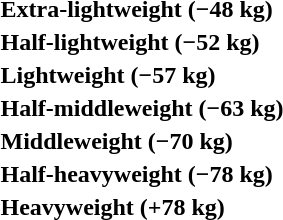<table>
<tr>
<th rowspan=2 style="text-align:left;">Extra-lightweight (−48 kg)</th>
<td rowspan=2></td>
<td rowspan=2></td>
<td></td>
</tr>
<tr>
<td></td>
</tr>
<tr>
<th rowspan=2 style="text-align:left;">Half-lightweight (−52 kg)</th>
<td rowspan=2></td>
<td rowspan=2></td>
<td></td>
</tr>
<tr>
<td></td>
</tr>
<tr>
<th rowspan=2 style="text-align:left;">Lightweight (−57 kg)</th>
<td rowspan=2></td>
<td rowspan=2></td>
<td></td>
</tr>
<tr>
<td></td>
</tr>
<tr>
<th rowspan=2 style="text-align:left;">Half-middleweight (−63 kg)</th>
<td rowspan=2></td>
<td rowspan=2></td>
<td></td>
</tr>
<tr>
<td></td>
</tr>
<tr>
<th rowspan=2 style="text-align:left;">Middleweight (−70 kg)</th>
<td rowspan=2></td>
<td rowspan=2></td>
<td></td>
</tr>
<tr>
<td></td>
</tr>
<tr>
<th rowspan=2 style="text-align:left;">Half-heavyweight (−78 kg)</th>
<td rowspan=2></td>
<td rowspan=2></td>
<td></td>
</tr>
<tr>
<td></td>
</tr>
<tr>
<th rowspan=2 style="text-align:left;">Heavyweight (+78 kg)</th>
<td rowspan=2></td>
<td rowspan=2></td>
<td></td>
</tr>
<tr>
<td></td>
</tr>
</table>
